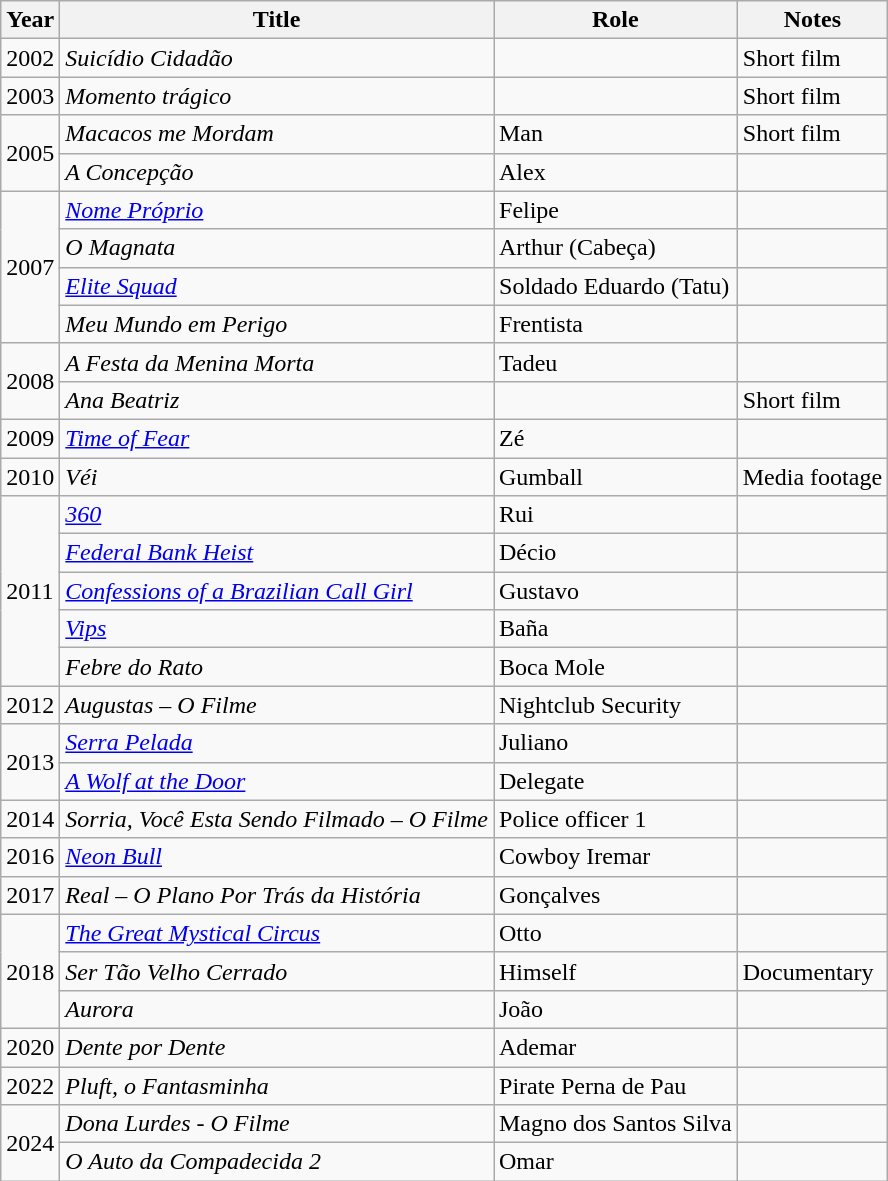<table class="wikitable">
<tr>
<th>Year</th>
<th>Title</th>
<th>Role</th>
<th>Notes</th>
</tr>
<tr>
<td>2002</td>
<td><em>Suicídio Cidadão</em>  </td>
<td> </td>
<td>Short film</td>
</tr>
<tr>
<td>2003</td>
<td><em>Momento trágico</em>  </td>
<td> </td>
<td>Short film</td>
</tr>
<tr>
<td rowspan="2">2005</td>
<td><em>Macacos me Mordam</em>  </td>
<td>Man</td>
<td>Short film</td>
</tr>
<tr>
<td><em>A Concepção </em></td>
<td>Alex</td>
<td></td>
</tr>
<tr>
<td rowspan="4">2007</td>
<td><em><a href='#'>Nome Próprio</a></em></td>
<td>Felipe</td>
<td></td>
</tr>
<tr>
<td><em>O Magnata</em></td>
<td>Arthur (Cabeça)</td>
<td></td>
</tr>
<tr>
<td><em> <a href='#'>Elite Squad</a></em></td>
<td>Soldado Eduardo (Tatu)</td>
<td></td>
</tr>
<tr>
<td><em>Meu Mundo em Perigo </em></td>
<td>Frentista</td>
<td></td>
</tr>
<tr>
<td rowspan="2">2008</td>
<td><em>A Festa da Menina Morta</em></td>
<td>Tadeu</td>
<td></td>
</tr>
<tr>
<td><em>Ana Beatriz</em>  </td>
<td>   </td>
<td>Short film</td>
</tr>
<tr>
<td>2009</td>
<td><em><a href='#'>Time of Fear</a> </em> </td>
<td>Zé</td>
<td></td>
</tr>
<tr>
<td>2010</td>
<td><em>Véi</em>  </td>
<td>Gumball</td>
<td>Media footage</td>
</tr>
<tr>
<td rowspan="5">2011</td>
<td><em><a href='#'>360</a></em></td>
<td>Rui</td>
<td></td>
</tr>
<tr>
<td><em><a href='#'>Federal Bank Heist</a></em></td>
<td>Décio</td>
<td></td>
</tr>
<tr>
<td><em><a href='#'>Confessions of a Brazilian Call Girl</a></em></td>
<td>Gustavo</td>
<td></td>
</tr>
<tr>
<td><em><a href='#'>Vips</a></em></td>
<td>Baña</td>
<td></td>
</tr>
<tr>
<td><em>Febre do Rato</em></td>
<td>Boca Mole</td>
<td></td>
</tr>
<tr>
<td>2012</td>
<td><em>Augustas – O Filme</em></td>
<td>Nightclub Security</td>
<td></td>
</tr>
<tr>
<td rowspan="2">2013</td>
<td><em><a href='#'>Serra Pelada</a></em></td>
<td>Juliano</td>
<td></td>
</tr>
<tr>
<td><em><a href='#'>A Wolf at the Door</a>  </em></td>
<td>Delegate</td>
<td></td>
</tr>
<tr>
<td>2014</td>
<td><em>Sorria, Você Esta Sendo Filmado – O Filme</em></td>
<td>Police officer 1</td>
<td></td>
</tr>
<tr>
<td>2016</td>
<td><em><a href='#'>Neon Bull</a></em></td>
<td>Cowboy Iremar</td>
<td></td>
</tr>
<tr>
<td>2017</td>
<td><em>Real – O Plano Por Trás da História</em></td>
<td>Gonçalves</td>
<td></td>
</tr>
<tr>
<td rowspan="3">2018</td>
<td><em><a href='#'>The Great Mystical Circus</a></em></td>
<td>Otto</td>
<td></td>
</tr>
<tr>
<td><em>Ser Tão Velho Cerrado</em></td>
<td>Himself</td>
<td>Documentary</td>
</tr>
<tr>
<td><em>Aurora</em></td>
<td>João</td>
<td></td>
</tr>
<tr>
<td>2020</td>
<td><em>Dente por Dente</em></td>
<td>Ademar</td>
<td></td>
</tr>
<tr>
<td>2022</td>
<td><em>Pluft, o Fantasminha</em></td>
<td>Pirate Perna de Pau</td>
<td></td>
</tr>
<tr>
<td rowspan="2">2024</td>
<td><em>Dona Lurdes - O Filme</em></td>
<td>Magno dos Santos Silva</td>
<td></td>
</tr>
<tr>
<td><em>O Auto da Compadecida 2</em></td>
<td>Omar</td>
<td></td>
</tr>
</table>
